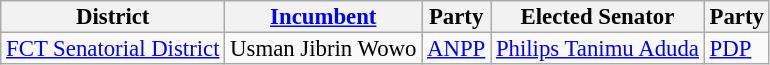<table class="sortable wikitable" style="font-size:95%;line-height:14px;">
<tr>
<th class="unsortable">District</th>
<th class="unsortable"><a href='#'>Incumbent</a></th>
<th>Party</th>
<th class="unsortable">Elected Senator</th>
<th>Party</th>
</tr>
<tr>
<td><a href='#'>FCT Senatorial District</a></td>
<td>Usman Jibrin Wowo</td>
<td><a href='#'>ANPP</a></td>
<td><a href='#'>Philips Tanimu Aduda</a></td>
<td><a href='#'>PDP</a></td>
</tr>
</table>
